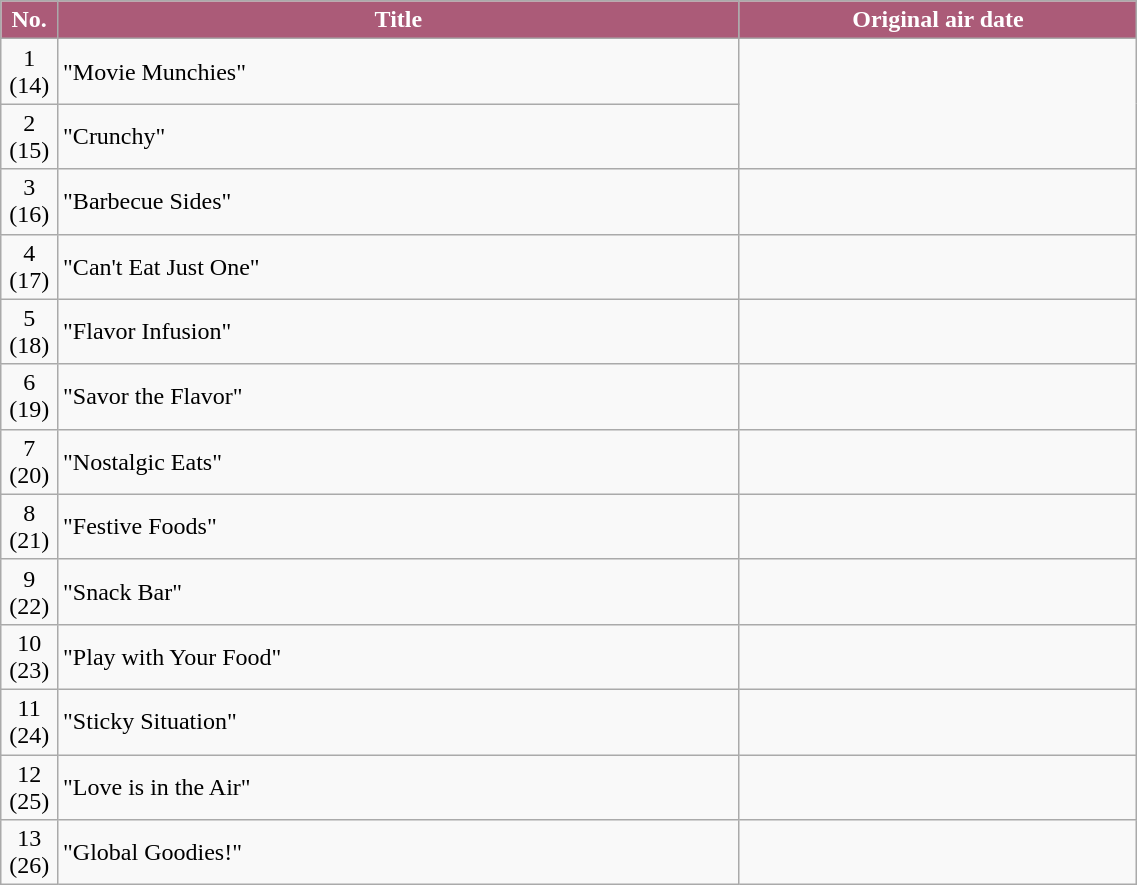<table class="wikitable plainrowheaders" style="width:60%;">
<tr>
<th style="background-color: #ab5b78; color: #FFFFFF;" width=5%>No.</th>
<th style="background-color: #ab5b78; color: #FFFFFF;" width=60%>Title</th>
<th style="background-color: #ab5b78; color: #FFFFFF;">Original air date</th>
</tr>
<tr>
<td align=center>1 (14)</td>
<td>"Movie Munchies"</td>
<td rowspan=2 align=center></td>
</tr>
<tr>
<td align=center>2 (15)</td>
<td>"Crunchy"</td>
</tr>
<tr>
<td align=center>3 (16)</td>
<td>"Barbecue Sides"</td>
<td align=center></td>
</tr>
<tr>
<td align=center>4 (17)</td>
<td>"Can't Eat Just One"</td>
<td align=center></td>
</tr>
<tr>
<td align=center>5 (18)</td>
<td>"Flavor Infusion"</td>
<td align=center></td>
</tr>
<tr>
<td align=center>6 (19)</td>
<td>"Savor the Flavor"</td>
<td align=center></td>
</tr>
<tr>
<td align=center>7 (20)</td>
<td>"Nostalgic Eats"</td>
<td align=center></td>
</tr>
<tr>
<td align=center>8 (21)</td>
<td>"Festive Foods"</td>
<td align=center></td>
</tr>
<tr>
<td align=center>9 (22)</td>
<td>"Snack Bar"</td>
<td align=center></td>
</tr>
<tr>
<td align=center>10 (23)</td>
<td>"Play with Your Food"</td>
<td align=center></td>
</tr>
<tr>
<td align=center>11 (24)</td>
<td>"Sticky Situation"</td>
<td align=center></td>
</tr>
<tr>
<td align=center>12 (25)</td>
<td>"Love is in the Air"</td>
<td align=center></td>
</tr>
<tr>
<td align=center>13 (26)</td>
<td>"Global Goodies!"</td>
<td align=center></td>
</tr>
</table>
